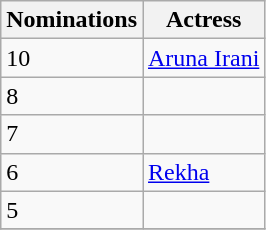<table class="wikitable">
<tr>
<th scope="col">Nominations</th>
<th scope="col">Actress</th>
</tr>
<tr>
<td>10</td>
<td><a href='#'>Aruna Irani</a></td>
</tr>
<tr>
<td>8</td>
<td></td>
</tr>
<tr>
<td>7</td>
<td></td>
</tr>
<tr>
<td>6</td>
<td><a href='#'>Rekha</a></td>
</tr>
<tr>
<td>5</td>
<td></td>
</tr>
<tr>
</tr>
</table>
